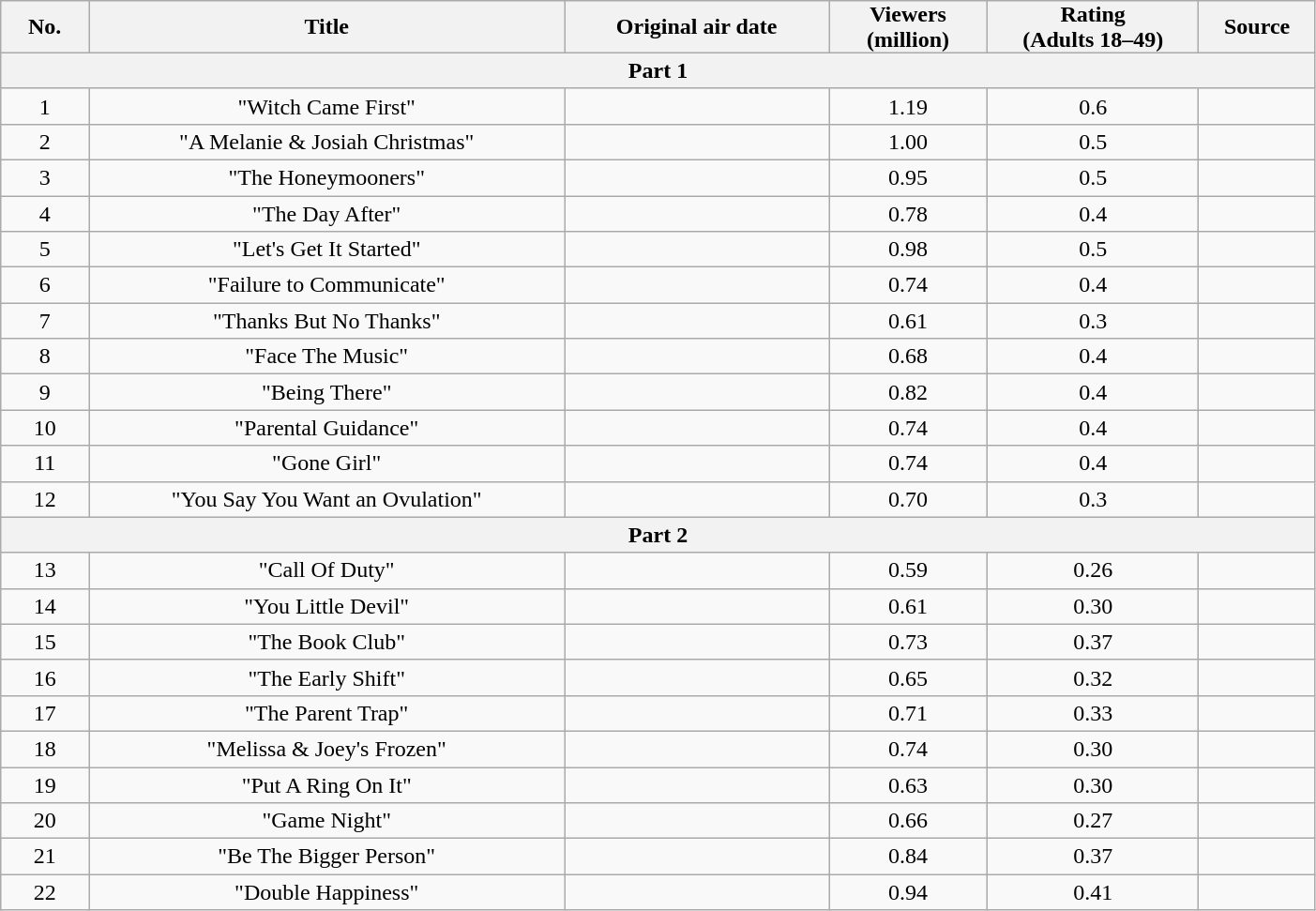<table class="wikitable plainrowheaders" style="text-align:center; width:74%;">
<tr>
<th scope="col" style="padding:0 8px; width:5%;">No.</th>
<th scope="col" style="padding:0 8px; width:27%;">Title</th>
<th scope="col" style="padding:0 8px; width:15%;">Original air date</th>
<th scope="col" style="padding:0 8px; width:9%;">Viewers<br>(million)</th>
<th scope="col" style="padding:0 8px; width:12%;">Rating<br>(Adults 18–49)</th>
<th scope="col" style="padding:0 8px; width:6%;">Source</th>
</tr>
<tr>
<th scope="col" colspan="6">Part 1</th>
</tr>
<tr>
<td scope="row">1</td>
<td>"Witch Came First"</td>
<td></td>
<td>1.19 </td>
<td>0.6 </td>
<td></td>
</tr>
<tr>
<td scope="row">2</td>
<td>"A Melanie & Josiah Christmas"</td>
<td></td>
<td>1.00 </td>
<td>0.5 </td>
<td></td>
</tr>
<tr>
<td scope="row">3</td>
<td>"The Honeymooners"</td>
<td></td>
<td>0.95 </td>
<td>0.5 </td>
<td></td>
</tr>
<tr>
<td scope="row">4</td>
<td>"The Day After"</td>
<td></td>
<td>0.78 </td>
<td>0.4 </td>
<td></td>
</tr>
<tr>
<td scope="row">5</td>
<td>"Let's Get It Started"</td>
<td></td>
<td>0.98 </td>
<td>0.5 </td>
<td></td>
</tr>
<tr>
<td scope="row">6</td>
<td>"Failure to Communicate"</td>
<td></td>
<td>0.74 </td>
<td>0.4 </td>
<td></td>
</tr>
<tr>
<td scope="row">7</td>
<td>"Thanks But No Thanks"</td>
<td></td>
<td>0.61 </td>
<td>0.3 </td>
<td></td>
</tr>
<tr>
<td scope="row">8</td>
<td>"Face The Music"</td>
<td></td>
<td>0.68 </td>
<td>0.4 </td>
<td></td>
</tr>
<tr>
<td scope="row">9</td>
<td>"Being There"</td>
<td></td>
<td>0.82 </td>
<td>0.4 </td>
<td></td>
</tr>
<tr>
<td scope="row">10</td>
<td>"Parental Guidance"</td>
<td></td>
<td>0.74 </td>
<td>0.4 </td>
<td></td>
</tr>
<tr>
<td scope="row">11</td>
<td>"Gone Girl"</td>
<td></td>
<td>0.74 </td>
<td>0.4 </td>
<td></td>
</tr>
<tr>
<td scope="row">12</td>
<td>"You Say You Want an Ovulation"</td>
<td></td>
<td>0.70 </td>
<td>0.3 </td>
<td></td>
</tr>
<tr>
<th scope="col" colspan="6">Part 2</th>
</tr>
<tr>
<td scope="row">13</td>
<td>"Call Of Duty"</td>
<td></td>
<td>0.59 </td>
<td>0.26 </td>
<td></td>
</tr>
<tr>
<td scope="row">14</td>
<td>"You Little Devil"</td>
<td></td>
<td>0.61 </td>
<td>0.30 </td>
<td></td>
</tr>
<tr>
<td scope="row">15</td>
<td>"The Book Club"</td>
<td></td>
<td>0.73 </td>
<td>0.37 </td>
<td></td>
</tr>
<tr>
<td scope="row">16</td>
<td>"The Early Shift"</td>
<td></td>
<td>0.65 </td>
<td>0.32 </td>
<td></td>
</tr>
<tr>
<td scope="row">17</td>
<td>"The Parent Trap"</td>
<td></td>
<td>0.71 </td>
<td>0.33 </td>
<td></td>
</tr>
<tr>
<td scope="row">18</td>
<td>"Melissa & Joey's Frozen"</td>
<td></td>
<td>0.74 </td>
<td>0.30 </td>
<td></td>
</tr>
<tr>
<td scope="row">19</td>
<td>"Put A Ring On It"</td>
<td></td>
<td>0.63 </td>
<td>0.30 </td>
<td></td>
</tr>
<tr>
<td scope="row">20</td>
<td>"Game Night"</td>
<td></td>
<td>0.66 </td>
<td>0.27 </td>
<td></td>
</tr>
<tr>
<td scope="row">21</td>
<td>"Be The Bigger Person"</td>
<td></td>
<td>0.84 </td>
<td>0.37 </td>
<td></td>
</tr>
<tr>
<td scope="row">22</td>
<td>"Double Happiness"</td>
<td></td>
<td>0.94 </td>
<td>0.41 </td>
<td></td>
</tr>
</table>
